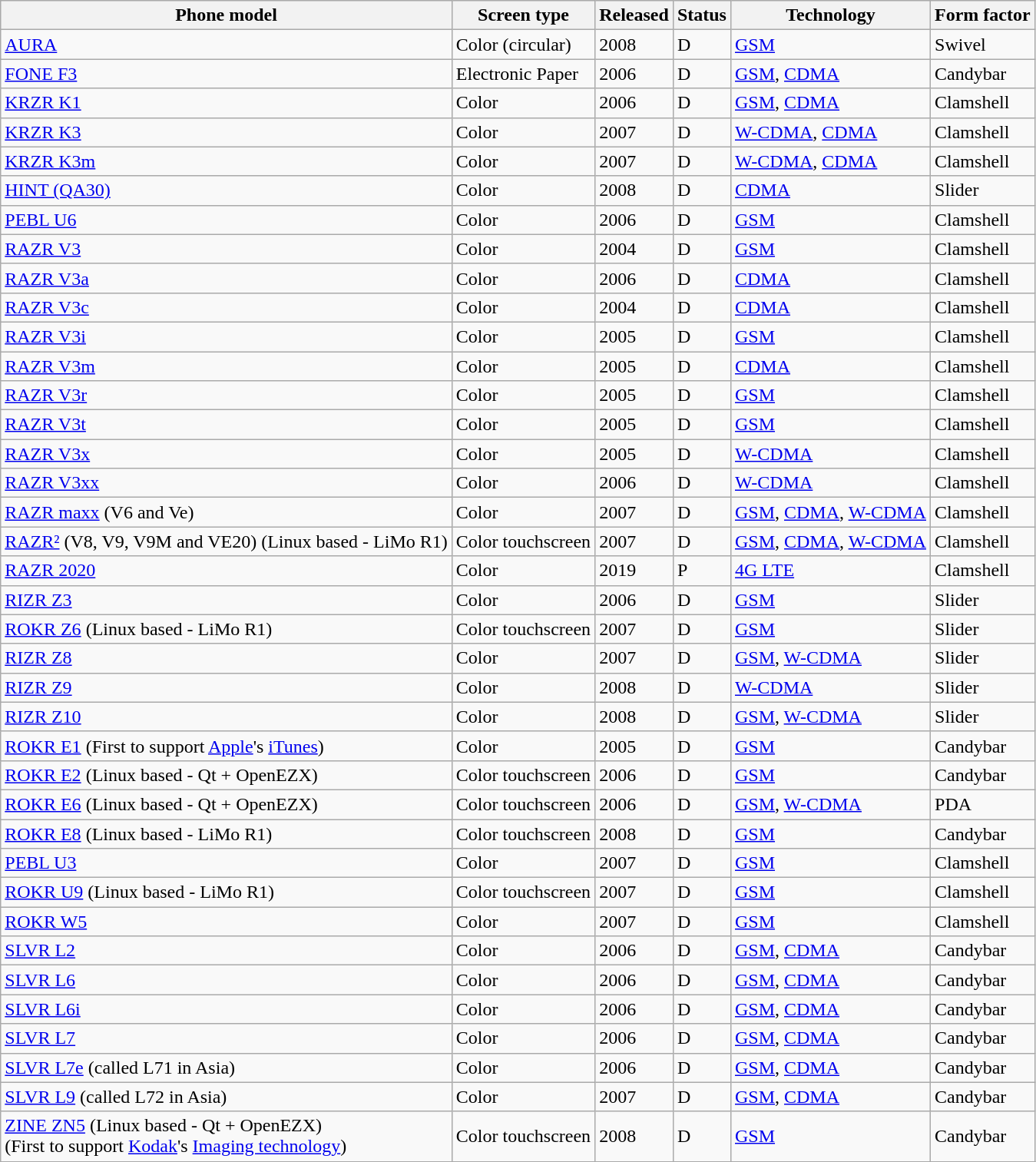<table class="wikitable sortable">
<tr>
<th><strong>Phone model</strong></th>
<th><strong>Screen type</strong></th>
<th><strong>Released</strong></th>
<th><strong>Status</strong></th>
<th><strong>Technology</strong></th>
<th><strong>Form factor</strong></th>
</tr>
<tr>
<td><a href='#'>AURA</a></td>
<td>Color (circular)</td>
<td>2008</td>
<td>D</td>
<td><a href='#'>GSM</a></td>
<td>Swivel</td>
</tr>
<tr>
<td><a href='#'>FONE F3</a></td>
<td>Electronic Paper</td>
<td>2006</td>
<td>D</td>
<td><a href='#'>GSM</a>, <a href='#'>CDMA</a></td>
<td>Candybar</td>
</tr>
<tr>
<td><a href='#'>KRZR K1</a></td>
<td>Color</td>
<td>2006</td>
<td>D</td>
<td><a href='#'>GSM</a>, <a href='#'>CDMA</a></td>
<td>Clamshell</td>
</tr>
<tr>
<td><a href='#'>KRZR K3</a></td>
<td>Color</td>
<td>2007</td>
<td>D</td>
<td><a href='#'>W-CDMA</a>, <a href='#'>CDMA</a></td>
<td>Clamshell</td>
</tr>
<tr>
<td><a href='#'>KRZR K3m</a></td>
<td>Color</td>
<td>2007</td>
<td>D</td>
<td><a href='#'>W-CDMA</a>, <a href='#'>CDMA</a></td>
<td>Clamshell</td>
</tr>
<tr>
<td><a href='#'>HINT (QA30)</a></td>
<td>Color</td>
<td>2008</td>
<td>D</td>
<td><a href='#'>CDMA</a></td>
<td>Slider</td>
</tr>
<tr>
<td><a href='#'>PEBL U6</a></td>
<td>Color</td>
<td>2006</td>
<td>D</td>
<td><a href='#'>GSM</a></td>
<td>Clamshell</td>
</tr>
<tr>
<td><a href='#'>RAZR V3</a></td>
<td>Color</td>
<td>2004</td>
<td>D</td>
<td><a href='#'>GSM</a></td>
<td>Clamshell</td>
</tr>
<tr>
<td><a href='#'>RAZR V3a</a></td>
<td>Color</td>
<td>2006</td>
<td>D</td>
<td><a href='#'>CDMA</a></td>
<td>Clamshell</td>
</tr>
<tr>
<td><a href='#'>RAZR V3c</a></td>
<td>Color</td>
<td>2004</td>
<td>D</td>
<td><a href='#'>CDMA</a></td>
<td>Clamshell</td>
</tr>
<tr>
<td><a href='#'>RAZR V3i</a></td>
<td>Color</td>
<td>2005</td>
<td>D</td>
<td><a href='#'>GSM</a></td>
<td>Clamshell</td>
</tr>
<tr>
<td><a href='#'>RAZR V3m</a></td>
<td>Color</td>
<td>2005</td>
<td>D</td>
<td><a href='#'>CDMA</a></td>
<td>Clamshell</td>
</tr>
<tr>
<td><a href='#'>RAZR V3r</a></td>
<td>Color</td>
<td>2005</td>
<td>D</td>
<td><a href='#'>GSM</a></td>
<td>Clamshell</td>
</tr>
<tr>
<td><a href='#'>RAZR V3t</a></td>
<td>Color</td>
<td>2005</td>
<td>D</td>
<td><a href='#'>GSM</a></td>
<td>Clamshell</td>
</tr>
<tr>
<td><a href='#'>RAZR V3x</a></td>
<td>Color</td>
<td>2005</td>
<td>D</td>
<td><a href='#'>W-CDMA</a></td>
<td>Clamshell</td>
</tr>
<tr>
<td><a href='#'>RAZR V3xx</a></td>
<td>Color</td>
<td>2006</td>
<td>D</td>
<td><a href='#'>W-CDMA</a></td>
<td>Clamshell</td>
</tr>
<tr>
<td><a href='#'>RAZR maxx</a> (V6 and Ve)</td>
<td>Color</td>
<td>2007</td>
<td>D</td>
<td><a href='#'>GSM</a>, <a href='#'>CDMA</a>, <a href='#'>W-CDMA</a></td>
<td>Clamshell</td>
</tr>
<tr>
<td><a href='#'>RAZR²</a> (V8, V9, V9M and VE20) (Linux based - LiMo R1)</td>
<td>Color touchscreen</td>
<td>2007</td>
<td>D</td>
<td><a href='#'>GSM</a>, <a href='#'>CDMA</a>, <a href='#'>W-CDMA</a></td>
<td>Clamshell</td>
</tr>
<tr>
<td><a href='#'>RAZR 2020</a></td>
<td>Color</td>
<td>2019</td>
<td>P</td>
<td><a href='#'>4G LTE</a></td>
<td>Clamshell</td>
</tr>
<tr>
<td><a href='#'>RIZR Z3</a></td>
<td>Color</td>
<td>2006</td>
<td>D</td>
<td><a href='#'>GSM</a></td>
<td>Slider</td>
</tr>
<tr>
<td><a href='#'>ROKR Z6</a> (Linux based - LiMo R1)</td>
<td>Color touchscreen</td>
<td>2007</td>
<td>D</td>
<td><a href='#'>GSM</a></td>
<td>Slider</td>
</tr>
<tr>
<td><a href='#'>RIZR Z8</a></td>
<td>Color</td>
<td>2007</td>
<td>D</td>
<td><a href='#'>GSM</a>, <a href='#'>W-CDMA</a></td>
<td>Slider</td>
</tr>
<tr>
<td><a href='#'>RIZR Z9</a></td>
<td>Color</td>
<td>2008</td>
<td>D</td>
<td><a href='#'>W-CDMA</a></td>
<td>Slider</td>
</tr>
<tr>
<td><a href='#'>RIZR Z10</a></td>
<td>Color</td>
<td>2008</td>
<td>D</td>
<td><a href='#'>GSM</a>, <a href='#'>W-CDMA</a></td>
<td>Slider</td>
</tr>
<tr>
<td><a href='#'>ROKR E1</a> (First to support <a href='#'>Apple</a>'s <a href='#'>iTunes</a>)</td>
<td>Color</td>
<td>2005</td>
<td>D</td>
<td><a href='#'>GSM</a></td>
<td>Candybar</td>
</tr>
<tr>
<td><a href='#'>ROKR E2</a> (Linux based - Qt + OpenEZX)</td>
<td>Color touchscreen</td>
<td>2006</td>
<td>D</td>
<td><a href='#'>GSM</a></td>
<td>Candybar</td>
</tr>
<tr>
<td><a href='#'>ROKR E6</a> (Linux based - Qt + OpenEZX)</td>
<td>Color touchscreen</td>
<td>2006</td>
<td>D</td>
<td><a href='#'>GSM</a>, <a href='#'>W-CDMA</a></td>
<td>PDA</td>
</tr>
<tr>
<td><a href='#'>ROKR E8</a> (Linux based - LiMo R1)</td>
<td>Color touchscreen</td>
<td>2008</td>
<td>D</td>
<td><a href='#'>GSM</a></td>
<td>Candybar</td>
</tr>
<tr>
<td><a href='#'>PEBL U3</a></td>
<td>Color</td>
<td>2007</td>
<td>D</td>
<td><a href='#'>GSM</a></td>
<td>Clamshell</td>
</tr>
<tr>
<td><a href='#'>ROKR U9</a> (Linux based - LiMo R1)</td>
<td>Color touchscreen</td>
<td>2007</td>
<td>D</td>
<td><a href='#'>GSM</a></td>
<td>Clamshell</td>
</tr>
<tr>
<td><a href='#'>ROKR W5</a></td>
<td>Color</td>
<td>2007</td>
<td>D</td>
<td><a href='#'>GSM</a></td>
<td>Clamshell</td>
</tr>
<tr>
<td><a href='#'>SLVR L2</a></td>
<td>Color</td>
<td>2006</td>
<td>D</td>
<td><a href='#'>GSM</a>, <a href='#'>CDMA</a></td>
<td>Candybar</td>
</tr>
<tr>
<td><a href='#'>SLVR L6</a></td>
<td>Color</td>
<td>2006</td>
<td>D</td>
<td><a href='#'>GSM</a>, <a href='#'>CDMA</a></td>
<td>Candybar</td>
</tr>
<tr>
<td><a href='#'>SLVR L6i</a></td>
<td>Color</td>
<td>2006</td>
<td>D</td>
<td><a href='#'>GSM</a>, <a href='#'>CDMA</a></td>
<td>Candybar</td>
</tr>
<tr>
<td><a href='#'>SLVR L7</a></td>
<td>Color</td>
<td>2006</td>
<td>D</td>
<td><a href='#'>GSM</a>, <a href='#'>CDMA</a></td>
<td>Candybar</td>
</tr>
<tr>
<td><a href='#'>SLVR L7e</a> (called L71 in Asia)</td>
<td>Color</td>
<td>2006</td>
<td>D</td>
<td><a href='#'>GSM</a>, <a href='#'>CDMA</a></td>
<td>Candybar</td>
</tr>
<tr>
<td><a href='#'>SLVR L9</a> (called L72 in Asia)</td>
<td>Color</td>
<td>2007</td>
<td>D</td>
<td><a href='#'>GSM</a>, <a href='#'>CDMA</a></td>
<td>Candybar</td>
</tr>
<tr>
<td><a href='#'>ZINE ZN5</a> (Linux based - Qt + OpenEZX)<br>(First to support <a href='#'>Kodak</a>'s <a href='#'>Imaging technology</a>)</td>
<td>Color touchscreen</td>
<td>2008</td>
<td>D</td>
<td><a href='#'>GSM</a></td>
<td>Candybar</td>
</tr>
<tr>
</tr>
</table>
